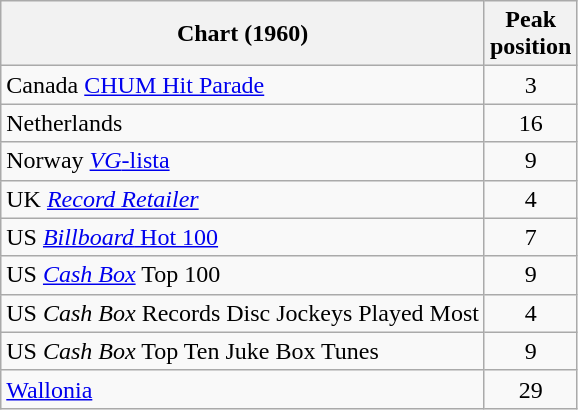<table class="wikitable sortable">
<tr>
<th>Chart (1960)</th>
<th>Peak<br>position</th>
</tr>
<tr>
<td>Canada <a href='#'>CHUM Hit Parade</a></td>
<td style="text-align:center;">3</td>
</tr>
<tr>
<td>Netherlands</td>
<td align="center">16</td>
</tr>
<tr>
<td>Norway <a href='#'><em>VG</em>-lista</a></td>
<td align="center">9</td>
</tr>
<tr>
<td>UK <em><a href='#'>Record Retailer</a></em></td>
<td style="text-align:center;">4</td>
</tr>
<tr>
<td>US <a href='#'><em>Billboard</em> Hot 100</a></td>
<td style="text-align:center;">7</td>
</tr>
<tr>
<td>US <em><a href='#'>Cash Box</a></em> Top 100</td>
<td align="center">9</td>
</tr>
<tr>
<td>US <em>Cash Box</em> Records Disc Jockeys Played Most</td>
<td align="center">4</td>
</tr>
<tr>
<td>US <em>Cash Box</em> Top Ten Juke Box Tunes</td>
<td align="center">9</td>
</tr>
<tr>
<td><a href='#'>Wallonia</a></td>
<td align="center">29</td>
</tr>
</table>
